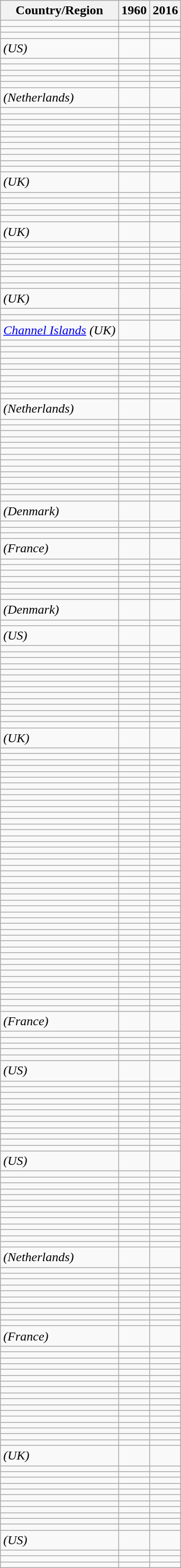<table class="wikitable sortable">
<tr>
<th>Country/Region</th>
<th>1960</th>
<th>2016</th>
</tr>
<tr>
<td></td>
<td></td>
<td></td>
</tr>
<tr>
<td></td>
<td></td>
<td></td>
</tr>
<tr>
<td></td>
<td></td>
<td></td>
</tr>
<tr>
<td><em> (US)</em></td>
<td></td>
<td></td>
</tr>
<tr>
<td></td>
<td></td>
<td></td>
</tr>
<tr>
<td></td>
<td></td>
<td></td>
</tr>
<tr>
<td></td>
<td></td>
<td></td>
</tr>
<tr>
<td></td>
<td></td>
<td></td>
</tr>
<tr>
<td></td>
<td></td>
<td></td>
</tr>
<tr>
<td><em> (Netherlands)</em></td>
<td></td>
<td></td>
</tr>
<tr>
<td></td>
<td></td>
<td></td>
</tr>
<tr>
<td></td>
<td></td>
<td></td>
</tr>
<tr>
<td></td>
<td></td>
<td></td>
</tr>
<tr>
<td></td>
<td></td>
<td></td>
</tr>
<tr>
<td></td>
<td></td>
<td></td>
</tr>
<tr>
<td></td>
<td></td>
<td></td>
</tr>
<tr>
<td></td>
<td></td>
<td></td>
</tr>
<tr>
<td></td>
<td></td>
<td></td>
</tr>
<tr>
<td></td>
<td></td>
<td></td>
</tr>
<tr>
<td></td>
<td></td>
<td></td>
</tr>
<tr>
<td></td>
<td></td>
<td></td>
</tr>
<tr>
<td><em> (UK)</em></td>
<td></td>
<td></td>
</tr>
<tr>
<td></td>
<td></td>
<td></td>
</tr>
<tr>
<td></td>
<td></td>
<td></td>
</tr>
<tr>
<td></td>
<td></td>
<td></td>
</tr>
<tr>
<td></td>
<td></td>
<td></td>
</tr>
<tr>
<td></td>
<td></td>
<td></td>
</tr>
<tr>
<td><em> (UK)</em></td>
<td></td>
<td></td>
</tr>
<tr>
<td></td>
<td></td>
<td></td>
</tr>
<tr>
<td></td>
<td></td>
<td></td>
</tr>
<tr>
<td></td>
<td></td>
<td></td>
</tr>
<tr>
<td></td>
<td></td>
<td></td>
</tr>
<tr>
<td></td>
<td></td>
<td></td>
</tr>
<tr>
<td></td>
<td></td>
<td></td>
</tr>
<tr>
<td></td>
<td></td>
<td></td>
</tr>
<tr>
<td></td>
<td></td>
<td></td>
</tr>
<tr>
<td><em> (UK)</em></td>
<td></td>
<td></td>
</tr>
<tr>
<td></td>
<td></td>
<td></td>
</tr>
<tr>
<td></td>
<td></td>
<td></td>
</tr>
<tr>
<td><em><a href='#'>Channel Islands</a> (UK)</em></td>
<td></td>
<td></td>
</tr>
<tr>
<td></td>
<td></td>
<td></td>
</tr>
<tr>
<td></td>
<td></td>
<td></td>
</tr>
<tr>
<td></td>
<td></td>
<td></td>
</tr>
<tr>
<td></td>
<td></td>
<td></td>
</tr>
<tr>
<td></td>
<td></td>
<td></td>
</tr>
<tr>
<td></td>
<td></td>
<td></td>
</tr>
<tr>
<td></td>
<td></td>
<td></td>
</tr>
<tr>
<td></td>
<td></td>
<td></td>
</tr>
<tr>
<td></td>
<td></td>
<td></td>
</tr>
<tr>
<td></td>
<td></td>
<td></td>
</tr>
<tr>
<td><em> (Netherlands)</em></td>
<td></td>
<td></td>
</tr>
<tr>
<td></td>
<td></td>
<td></td>
</tr>
<tr>
<td></td>
<td></td>
<td></td>
</tr>
<tr>
<td></td>
<td></td>
<td></td>
</tr>
<tr>
<td></td>
<td></td>
<td></td>
</tr>
<tr>
<td></td>
<td></td>
<td></td>
</tr>
<tr>
<td></td>
<td></td>
<td></td>
</tr>
<tr>
<td></td>
<td></td>
<td></td>
</tr>
<tr>
<td></td>
<td></td>
<td></td>
</tr>
<tr>
<td></td>
<td></td>
<td></td>
</tr>
<tr>
<td></td>
<td></td>
<td></td>
</tr>
<tr>
<td></td>
<td></td>
<td></td>
</tr>
<tr>
<td></td>
<td></td>
<td></td>
</tr>
<tr>
<td></td>
<td></td>
<td></td>
</tr>
<tr>
<td></td>
<td></td>
<td></td>
</tr>
<tr>
<td><em> (Denmark)</em></td>
<td></td>
<td></td>
</tr>
<tr>
<td></td>
<td></td>
<td></td>
</tr>
<tr>
<td></td>
<td></td>
<td></td>
</tr>
<tr>
<td></td>
<td></td>
<td></td>
</tr>
<tr>
<td><em> (France)</em></td>
<td></td>
<td></td>
</tr>
<tr>
<td></td>
<td></td>
<td></td>
</tr>
<tr>
<td></td>
<td></td>
<td></td>
</tr>
<tr>
<td></td>
<td></td>
<td></td>
</tr>
<tr>
<td></td>
<td></td>
<td></td>
</tr>
<tr>
<td></td>
<td></td>
<td></td>
</tr>
<tr>
<td></td>
<td></td>
<td></td>
</tr>
<tr>
<td></td>
<td></td>
<td></td>
</tr>
<tr>
<td><em> (Denmark)</em></td>
<td></td>
<td></td>
</tr>
<tr>
<td></td>
<td></td>
<td></td>
</tr>
<tr>
<td><em> (US)</em></td>
<td></td>
<td></td>
</tr>
<tr>
<td></td>
<td></td>
<td></td>
</tr>
<tr>
<td></td>
<td></td>
<td></td>
</tr>
<tr>
<td></td>
<td></td>
<td></td>
</tr>
<tr>
<td></td>
<td></td>
<td></td>
</tr>
<tr>
<td></td>
<td></td>
<td></td>
</tr>
<tr>
<td></td>
<td></td>
<td></td>
</tr>
<tr>
<td><em></em></td>
<td></td>
<td></td>
</tr>
<tr>
<td></td>
<td></td>
<td></td>
</tr>
<tr>
<td></td>
<td></td>
<td></td>
</tr>
<tr>
<td></td>
<td></td>
<td></td>
</tr>
<tr>
<td></td>
<td></td>
<td></td>
</tr>
<tr>
<td></td>
<td></td>
<td></td>
</tr>
<tr>
<td></td>
<td></td>
<td></td>
</tr>
<tr>
<td></td>
<td></td>
<td></td>
</tr>
<tr>
<td><em> (UK)</em></td>
<td></td>
<td></td>
</tr>
<tr>
<td></td>
<td></td>
<td></td>
</tr>
<tr>
<td></td>
<td></td>
<td></td>
</tr>
<tr>
<td></td>
<td></td>
<td></td>
</tr>
<tr>
<td></td>
<td></td>
<td></td>
</tr>
<tr>
<td></td>
<td></td>
<td></td>
</tr>
<tr>
<td></td>
<td></td>
<td></td>
</tr>
<tr>
<td></td>
<td></td>
<td></td>
</tr>
<tr>
<td></td>
<td></td>
<td></td>
</tr>
<tr>
<td></td>
<td></td>
<td></td>
</tr>
<tr>
<td></td>
<td></td>
<td></td>
</tr>
<tr>
<td></td>
<td></td>
<td></td>
</tr>
<tr>
<td></td>
<td></td>
<td></td>
</tr>
<tr>
<td></td>
<td></td>
<td></td>
</tr>
<tr>
<td></td>
<td></td>
<td></td>
</tr>
<tr>
<td></td>
<td></td>
<td></td>
</tr>
<tr>
<td></td>
<td></td>
<td></td>
</tr>
<tr>
<td></td>
<td></td>
<td></td>
</tr>
<tr>
<td></td>
<td></td>
<td></td>
</tr>
<tr>
<td></td>
<td></td>
<td></td>
</tr>
<tr>
<td></td>
<td></td>
<td></td>
</tr>
<tr>
<td></td>
<td></td>
<td></td>
</tr>
<tr>
<td></td>
<td></td>
<td></td>
</tr>
<tr>
<td><em></em></td>
<td></td>
<td></td>
</tr>
<tr>
<td></td>
<td></td>
<td></td>
</tr>
<tr>
<td></td>
<td></td>
<td></td>
</tr>
<tr>
<td></td>
<td></td>
<td></td>
</tr>
<tr>
<td></td>
<td></td>
<td></td>
</tr>
<tr>
<td></td>
<td></td>
<td></td>
</tr>
<tr>
<td></td>
<td></td>
<td></td>
</tr>
<tr>
<td></td>
<td></td>
<td></td>
</tr>
<tr>
<td></td>
<td></td>
<td></td>
</tr>
<tr>
<td></td>
<td></td>
<td></td>
</tr>
<tr>
<td></td>
<td></td>
<td></td>
</tr>
<tr>
<td></td>
<td></td>
<td></td>
</tr>
<tr>
<td></td>
<td></td>
<td></td>
</tr>
<tr>
<td></td>
<td></td>
<td></td>
</tr>
<tr>
<td></td>
<td></td>
<td></td>
</tr>
<tr>
<td></td>
<td></td>
<td></td>
</tr>
<tr>
<td></td>
<td></td>
<td></td>
</tr>
<tr>
<td></td>
<td></td>
<td></td>
</tr>
<tr>
<td></td>
<td></td>
<td></td>
</tr>
<tr>
<td></td>
<td></td>
<td></td>
</tr>
<tr>
<td></td>
<td></td>
<td></td>
</tr>
<tr>
<td></td>
<td></td>
<td></td>
</tr>
<tr>
<td></td>
<td></td>
<td></td>
</tr>
<tr>
<td><em> (France)</em></td>
<td></td>
<td></td>
</tr>
<tr>
<td></td>
<td></td>
<td></td>
</tr>
<tr>
<td></td>
<td></td>
<td></td>
</tr>
<tr>
<td></td>
<td></td>
<td></td>
</tr>
<tr>
<td></td>
<td></td>
<td></td>
</tr>
<tr>
<td></td>
<td></td>
<td></td>
</tr>
<tr>
<td><em> (US)</em></td>
<td></td>
<td></td>
</tr>
<tr>
<td></td>
<td></td>
<td></td>
</tr>
<tr>
<td></td>
<td></td>
<td></td>
</tr>
<tr>
<td></td>
<td></td>
<td></td>
</tr>
<tr>
<td></td>
<td></td>
<td></td>
</tr>
<tr>
<td></td>
<td></td>
<td></td>
</tr>
<tr>
<td></td>
<td></td>
<td></td>
</tr>
<tr>
<td></td>
<td></td>
<td></td>
</tr>
<tr>
<td></td>
<td></td>
<td></td>
</tr>
<tr>
<td></td>
<td></td>
<td></td>
</tr>
<tr>
<td></td>
<td></td>
<td></td>
</tr>
<tr>
<td></td>
<td></td>
<td></td>
</tr>
<tr>
<td></td>
<td></td>
<td></td>
</tr>
<tr>
<td><em> (US)</em></td>
<td></td>
<td></td>
</tr>
<tr>
<td></td>
<td></td>
<td></td>
</tr>
<tr>
<td></td>
<td></td>
<td></td>
</tr>
<tr>
<td></td>
<td></td>
<td></td>
</tr>
<tr>
<td></td>
<td></td>
<td></td>
</tr>
<tr>
<td></td>
<td></td>
<td></td>
</tr>
<tr>
<td></td>
<td></td>
<td></td>
</tr>
<tr>
<td></td>
<td></td>
<td></td>
</tr>
<tr>
<td></td>
<td></td>
<td></td>
</tr>
<tr>
<td></td>
<td></td>
<td></td>
</tr>
<tr>
<td></td>
<td></td>
<td></td>
</tr>
<tr>
<td></td>
<td></td>
<td></td>
</tr>
<tr>
<td></td>
<td></td>
<td></td>
</tr>
<tr>
<td></td>
<td></td>
<td></td>
</tr>
<tr>
<td><em> (Netherlands)</em></td>
<td></td>
<td></td>
</tr>
<tr>
<td></td>
<td></td>
<td></td>
</tr>
<tr>
<td></td>
<td></td>
<td></td>
</tr>
<tr>
<td></td>
<td></td>
<td></td>
</tr>
<tr>
<td></td>
<td></td>
<td></td>
</tr>
<tr>
<td></td>
<td></td>
<td></td>
</tr>
<tr>
<td></td>
<td></td>
<td></td>
</tr>
<tr>
<td></td>
<td></td>
<td></td>
</tr>
<tr>
<td></td>
<td></td>
<td></td>
</tr>
<tr>
<td></td>
<td></td>
<td></td>
</tr>
<tr>
<td></td>
<td></td>
<td></td>
</tr>
<tr>
<td><em> (France)</em></td>
<td></td>
<td></td>
</tr>
<tr>
<td></td>
<td></td>
<td></td>
</tr>
<tr>
<td></td>
<td></td>
<td></td>
</tr>
<tr>
<td></td>
<td></td>
<td></td>
</tr>
<tr>
<td></td>
<td></td>
<td></td>
</tr>
<tr>
<td></td>
<td></td>
<td></td>
</tr>
<tr>
<td></td>
<td></td>
<td></td>
</tr>
<tr>
<td></td>
<td></td>
<td></td>
</tr>
<tr>
<td></td>
<td></td>
<td></td>
</tr>
<tr>
<td></td>
<td></td>
<td></td>
</tr>
<tr>
<td></td>
<td></td>
<td></td>
</tr>
<tr>
<td></td>
<td></td>
<td></td>
</tr>
<tr>
<td></td>
<td></td>
<td></td>
</tr>
<tr>
<td></td>
<td></td>
<td></td>
</tr>
<tr>
<td></td>
<td></td>
<td></td>
</tr>
<tr>
<td></td>
<td></td>
<td></td>
</tr>
<tr>
<td></td>
<td></td>
<td></td>
</tr>
<tr>
<td></td>
<td></td>
<td></td>
</tr>
<tr>
<td><em> (UK)</em></td>
<td></td>
<td></td>
</tr>
<tr>
<td></td>
<td></td>
<td></td>
</tr>
<tr>
<td></td>
<td></td>
<td></td>
</tr>
<tr>
<td></td>
<td></td>
<td></td>
</tr>
<tr>
<td></td>
<td></td>
<td></td>
</tr>
<tr>
<td></td>
<td></td>
<td></td>
</tr>
<tr>
<td></td>
<td></td>
<td></td>
</tr>
<tr>
<td></td>
<td></td>
<td></td>
</tr>
<tr>
<td></td>
<td></td>
<td></td>
</tr>
<tr>
<td></td>
<td></td>
<td></td>
</tr>
<tr>
<td></td>
<td></td>
<td></td>
</tr>
<tr>
<td></td>
<td></td>
<td></td>
</tr>
<tr>
<td><em> (US)</em></td>
<td></td>
<td></td>
</tr>
<tr>
<td></td>
<td></td>
<td></td>
</tr>
<tr>
<td></td>
<td></td>
<td></td>
</tr>
<tr>
<td></td>
<td></td>
<td></td>
</tr>
</table>
